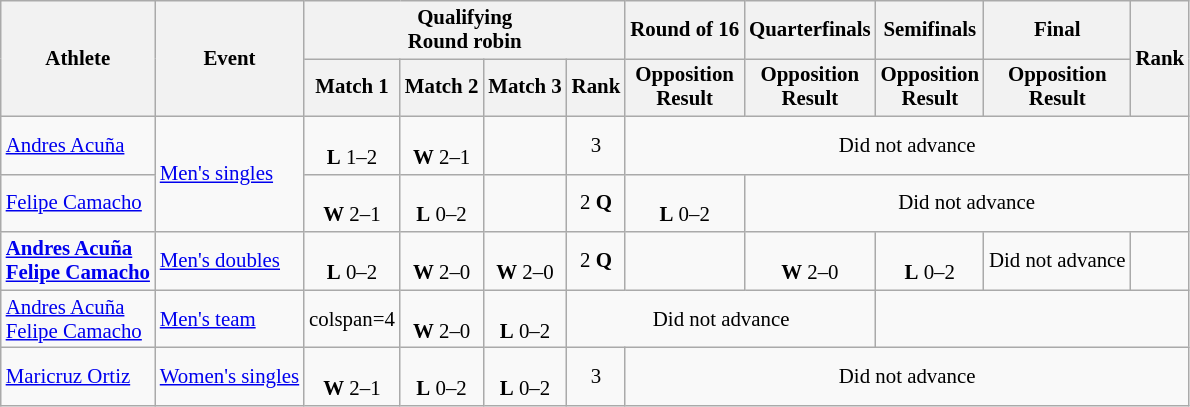<table class="wikitable" style="font-size:87%">
<tr>
<th rowspan="2">Athlete</th>
<th rowspan="2">Event</th>
<th colspan="4">Qualifying<br>Round robin</th>
<th>Round of 16</th>
<th>Quarterfinals</th>
<th>Semifinals</th>
<th>Final</th>
<th rowspan="2">Rank</th>
</tr>
<tr>
<th>Match 1</th>
<th>Match 2</th>
<th>Match 3</th>
<th>Rank</th>
<th>Opposition<br>Result</th>
<th>Opposition<br>Result</th>
<th>Opposition<br>Result</th>
<th>Opposition<br>Result</th>
</tr>
<tr align=center>
<td align=left><a href='#'>Andres Acuña</a></td>
<td rowspan=2 align=left><a href='#'>Men's singles</a></td>
<td><br><strong>L</strong> 1–2</td>
<td><br><strong>W</strong> 2–1</td>
<td></td>
<td>3</td>
<td colspan=5>Did not advance</td>
</tr>
<tr align=center>
<td align=left><a href='#'>Felipe Camacho</a></td>
<td><br><strong>W</strong> 2–1</td>
<td><br><strong>L</strong> 0–2</td>
<td></td>
<td>2 <strong>Q</strong></td>
<td><br><strong>L</strong> 0–2</td>
<td colspan=4>Did not advance</td>
</tr>
<tr align=center>
<td align=left><strong><a href='#'>Andres Acuña</a><br><a href='#'>Felipe Camacho</a></strong></td>
<td align=left><a href='#'>Men's doubles</a></td>
<td><br><strong>L</strong> 0–2</td>
<td><br><strong>W</strong> 2–0</td>
<td><br><strong>W</strong> 2–0</td>
<td>2 <strong>Q</strong></td>
<td></td>
<td><br><strong>W</strong> 2–0</td>
<td><br><strong>L</strong> 0–2</td>
<td>Did not advance</td>
<td></td>
</tr>
<tr align=center>
<td align=left><a href='#'>Andres Acuña</a><br><a href='#'>Felipe Camacho</a></td>
<td align=left><a href='#'>Men's team</a></td>
<td>colspan=4 </td>
<td><br><strong>W</strong> 2–0</td>
<td><br><strong>L</strong> 0–2</td>
<td colspan=3>Did not advance</td>
</tr>
<tr align=center>
<td align=left><a href='#'>Maricruz Ortiz</a></td>
<td rowspan=2 align=left><a href='#'>Women's singles</a></td>
<td><br><strong>W</strong> 2–1</td>
<td><br><strong>L</strong> 0–2</td>
<td><br><strong>L</strong> 0–2</td>
<td>3</td>
<td colspan=5>Did not advance</td>
</tr>
</table>
